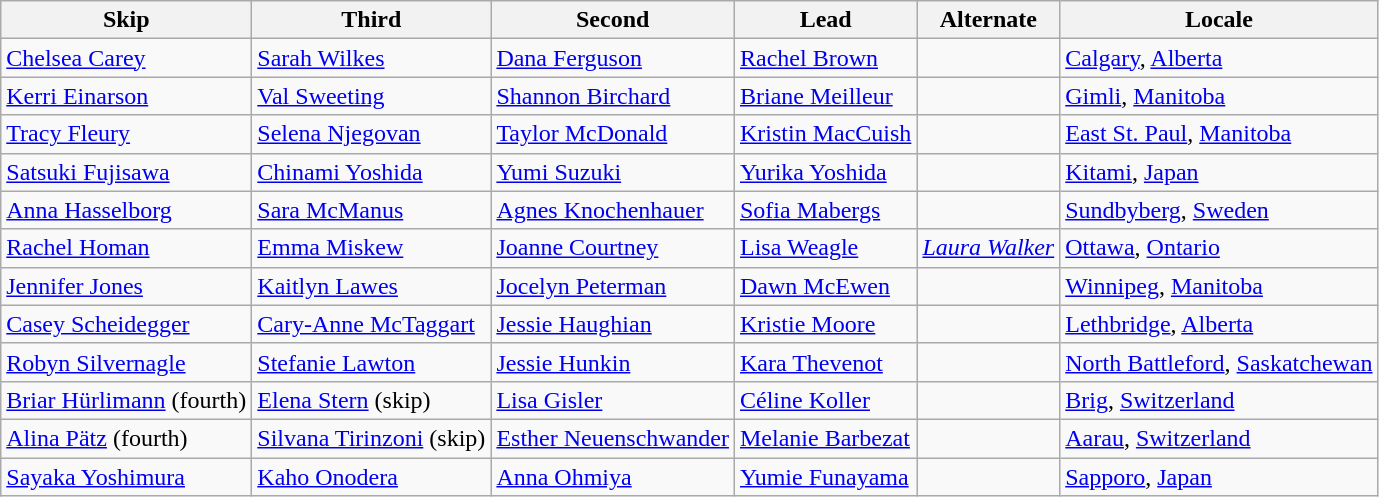<table class=wikitable>
<tr>
<th>Skip</th>
<th>Third</th>
<th>Second</th>
<th>Lead</th>
<th>Alternate</th>
<th>Locale</th>
</tr>
<tr>
<td><a href='#'>Chelsea Carey</a></td>
<td><a href='#'>Sarah Wilkes</a></td>
<td><a href='#'>Dana Ferguson</a></td>
<td><a href='#'>Rachel Brown</a></td>
<td></td>
<td> <a href='#'>Calgary</a>, <a href='#'>Alberta</a></td>
</tr>
<tr>
<td><a href='#'>Kerri Einarson</a></td>
<td><a href='#'>Val Sweeting</a></td>
<td><a href='#'>Shannon Birchard</a></td>
<td><a href='#'>Briane Meilleur</a></td>
<td></td>
<td> <a href='#'>Gimli</a>, <a href='#'>Manitoba</a></td>
</tr>
<tr>
<td><a href='#'>Tracy Fleury</a></td>
<td><a href='#'>Selena Njegovan</a></td>
<td><a href='#'>Taylor McDonald</a></td>
<td><a href='#'>Kristin MacCuish</a></td>
<td></td>
<td> <a href='#'>East St. Paul</a>, <a href='#'>Manitoba</a></td>
</tr>
<tr>
<td><a href='#'>Satsuki Fujisawa</a></td>
<td><a href='#'>Chinami Yoshida</a></td>
<td><a href='#'>Yumi Suzuki</a></td>
<td><a href='#'>Yurika Yoshida</a></td>
<td></td>
<td> <a href='#'>Kitami</a>, <a href='#'>Japan</a></td>
</tr>
<tr>
<td><a href='#'>Anna Hasselborg</a></td>
<td><a href='#'>Sara McManus</a></td>
<td><a href='#'>Agnes Knochenhauer</a></td>
<td><a href='#'>Sofia Mabergs</a></td>
<td></td>
<td> <a href='#'>Sundbyberg</a>, <a href='#'>Sweden</a></td>
</tr>
<tr>
<td><a href='#'>Rachel Homan</a></td>
<td><a href='#'>Emma Miskew</a></td>
<td><a href='#'>Joanne Courtney</a></td>
<td><a href='#'>Lisa Weagle</a></td>
<td><em><a href='#'>Laura Walker</a></em></td>
<td> <a href='#'>Ottawa</a>, <a href='#'>Ontario</a></td>
</tr>
<tr>
<td><a href='#'>Jennifer Jones</a></td>
<td><a href='#'>Kaitlyn Lawes</a></td>
<td><a href='#'>Jocelyn Peterman</a></td>
<td><a href='#'>Dawn McEwen</a></td>
<td></td>
<td> <a href='#'>Winnipeg</a>, <a href='#'>Manitoba</a></td>
</tr>
<tr>
<td><a href='#'>Casey Scheidegger</a></td>
<td><a href='#'>Cary-Anne McTaggart</a></td>
<td><a href='#'>Jessie Haughian</a></td>
<td><a href='#'>Kristie Moore</a></td>
<td></td>
<td> <a href='#'>Lethbridge</a>, <a href='#'>Alberta</a></td>
</tr>
<tr>
<td><a href='#'>Robyn Silvernagle</a></td>
<td><a href='#'>Stefanie Lawton</a></td>
<td><a href='#'>Jessie Hunkin</a></td>
<td><a href='#'>Kara Thevenot</a></td>
<td></td>
<td> <a href='#'>North Battleford</a>, <a href='#'>Saskatchewan</a></td>
</tr>
<tr>
<td><a href='#'>Briar Hürlimann</a> (fourth)</td>
<td><a href='#'>Elena Stern</a> (skip)</td>
<td><a href='#'>Lisa Gisler</a></td>
<td><a href='#'>Céline Koller</a></td>
<td></td>
<td> <a href='#'>Brig</a>, <a href='#'>Switzerland</a></td>
</tr>
<tr>
<td><a href='#'>Alina Pätz</a> (fourth)</td>
<td><a href='#'>Silvana Tirinzoni</a> (skip)</td>
<td><a href='#'>Esther Neuenschwander</a></td>
<td><a href='#'>Melanie Barbezat</a></td>
<td></td>
<td> <a href='#'>Aarau</a>, <a href='#'>Switzerland</a></td>
</tr>
<tr>
<td><a href='#'>Sayaka Yoshimura</a></td>
<td><a href='#'>Kaho Onodera</a></td>
<td><a href='#'>Anna Ohmiya</a></td>
<td><a href='#'>Yumie Funayama</a></td>
<td></td>
<td> <a href='#'>Sapporo</a>, <a href='#'>Japan</a></td>
</tr>
</table>
